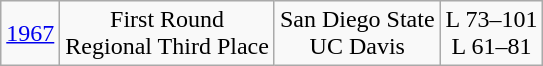<table class=wikitable style="text-align:center">
<tr>
<td><a href='#'>1967</a></td>
<td>First Round<br>Regional Third Place</td>
<td>San Diego State<br>UC Davis</td>
<td>L 73–101<br>L 61–81</td>
</tr>
</table>
